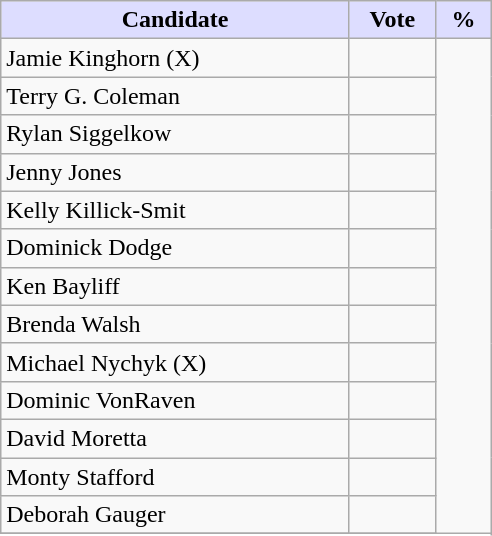<table class="wikitable">
<tr>
<th style="background:#ddf; width:225px;">Candidate</th>
<th style="background:#ddf; width:50px;">Vote</th>
<th style="background:#ddf; width:30px;">%</th>
</tr>
<tr>
<td>Jamie Kinghorn (X)</td>
<td></td>
</tr>
<tr>
<td>Terry G. Coleman</td>
<td></td>
</tr>
<tr>
<td>Rylan Siggelkow</td>
<td></td>
</tr>
<tr>
<td>Jenny Jones</td>
<td></td>
</tr>
<tr>
<td>Kelly Killick-Smit</td>
<td></td>
</tr>
<tr>
<td>Dominick Dodge</td>
<td></td>
</tr>
<tr>
<td>Ken Bayliff</td>
<td></td>
</tr>
<tr>
<td>Brenda Walsh</td>
<td></td>
</tr>
<tr>
<td>Michael Nychyk (X)</td>
<td></td>
</tr>
<tr>
<td>Dominic VonRaven</td>
<td></td>
</tr>
<tr>
<td>David Moretta</td>
<td></td>
</tr>
<tr>
<td>Monty Stafford</td>
<td></td>
</tr>
<tr>
<td>Deborah Gauger</td>
<td></td>
</tr>
<tr>
</tr>
</table>
